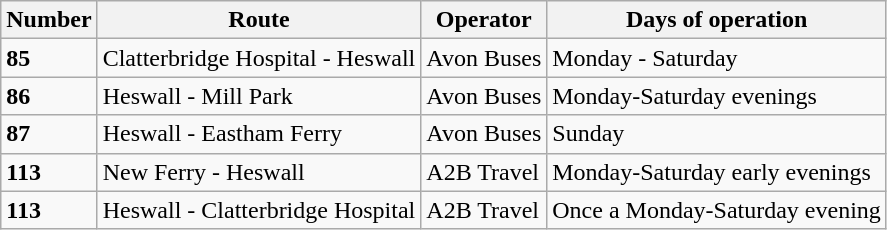<table class="wikitable" border="1">
<tr>
<th>Number</th>
<th>Route</th>
<th>Operator</th>
<th>Days of operation</th>
</tr>
<tr>
<td><strong>85</strong></td>
<td>Clatterbridge Hospital - Heswall</td>
<td>Avon Buses</td>
<td>Monday - Saturday</td>
</tr>
<tr>
<td><strong>86</strong></td>
<td>Heswall - Mill Park</td>
<td>Avon Buses</td>
<td>Monday-Saturday evenings</td>
</tr>
<tr>
<td><strong>87</strong></td>
<td>Heswall - Eastham Ferry</td>
<td>Avon Buses</td>
<td>Sunday</td>
</tr>
<tr>
<td><strong>113</strong></td>
<td>New Ferry - Heswall</td>
<td>A2B Travel</td>
<td>Monday-Saturday early evenings</td>
</tr>
<tr>
<td><strong>113</strong></td>
<td>Heswall - Clatterbridge Hospital</td>
<td>A2B Travel</td>
<td>Once a Monday-Saturday evening</td>
</tr>
</table>
